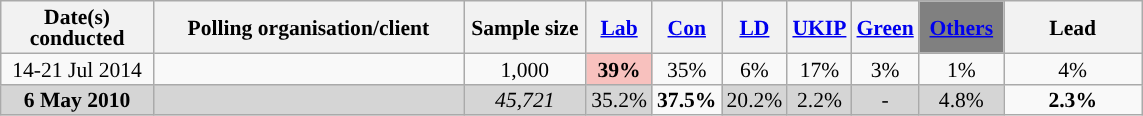<table class="wikitable sortable" style="text-align:center;font-size:90%;line-height:14px">
<tr>
<th ! style="width:95px;">Date(s)<br>conducted</th>
<th style="width:200px;">Polling organisation/client</th>
<th class="unsortable" style="width:75px;">Sample size</th>
<th class="unsortable" style="background:"><a href='#'><span>Lab</span></a></th>
<th class="unsortable" style="background:"><a href='#'><span>Con</span></a></th>
<th class="unsortable" style="background:"><a href='#'><span>LD</span></a></th>
<th class="unsortable" style="background:"><a href='#'><span>UKIP</span></a></th>
<th class="unsortable" style="background:"><a href='#'><span>Green</span></a></th>
<th class="unsortable" style="background:gray; width:50px;"><a href='#'><span>Others</span></a></th>
<th class="unsortable" style="width:85px;">Lead</th>
</tr>
<tr>
<td>14-21 Jul 2014</td>
<td></td>
<td>1,000</td>
<td style="background:#F8C1BE"><strong>39%</strong></td>
<td>35%</td>
<td>6%</td>
<td>17%</td>
<td>3%</td>
<td>1%</td>
<td style="background:">4%</td>
</tr>
<tr>
<td style="background:#D5D5D5"><strong>6 May 2010</strong></td>
<td style="background:#D5D5D5"></td>
<td style="background:#D5D5D5"><em>45,721</em></td>
<td style="background:#D5D5D5">35.2%</td>
<td style="background:"><strong>37.5%</strong></td>
<td style="background:#D5D5D5">20.2%</td>
<td style="background:#D5D5D5">2.2%</td>
<td style="background:#D5D5D5">-</td>
<td style="background:#D5D5D5">4.8%</td>
<td style="background:"><strong>2.3% </strong></td>
</tr>
</table>
